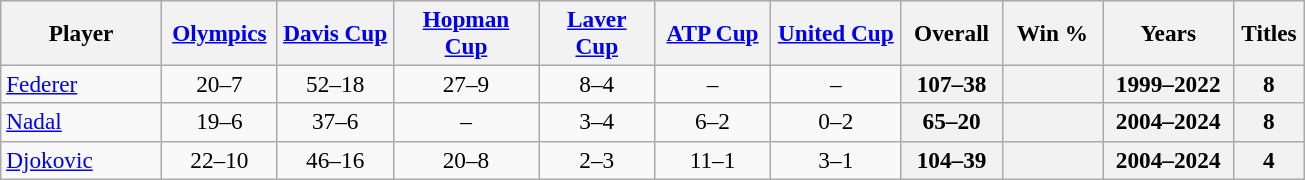<table class="wikitable" style="text-align:center;font-size:97%">
<tr>
<th width="100">Player</th>
<th width="70"><a href='#'>Olympics</a></th>
<th width="70"><a href='#'>Davis Cup</a></th>
<th width="90"><a href='#'>Hopman Cup</a></th>
<th width="70"><a href='#'>Laver Cup</a></th>
<th width="70"><a href='#'>ATP Cup</a></th>
<th width="80"><a href='#'>United Cup</a></th>
<th width="60">Overall</th>
<th width="60">Win %</th>
<th width="80">Years</th>
<th width="40">Titles</th>
</tr>
<tr>
<td style="text-align:left"> <a href='#'>Federer</a></td>
<td>20–7</td>
<td>52–18</td>
<td>27–9</td>
<td>8–4</td>
<td>–</td>
<td>–</td>
<th>107–38</th>
<th></th>
<th>1999–2022</th>
<th>8</th>
</tr>
<tr>
<td style="text-align:left"> <a href='#'>Nadal</a></td>
<td>19–6</td>
<td>37–6</td>
<td>–</td>
<td>3–4</td>
<td>6–2</td>
<td>0–2</td>
<th>65–20</th>
<th></th>
<th>2004–2024</th>
<th>8</th>
</tr>
<tr>
<td style="text-align:left"> <a href='#'>Djokovic</a></td>
<td>22–10</td>
<td>46–16</td>
<td>20–8</td>
<td>2–3</td>
<td>11–1</td>
<td>3–1</td>
<th>104–39</th>
<th></th>
<th>2004–2024</th>
<th>4</th>
</tr>
</table>
